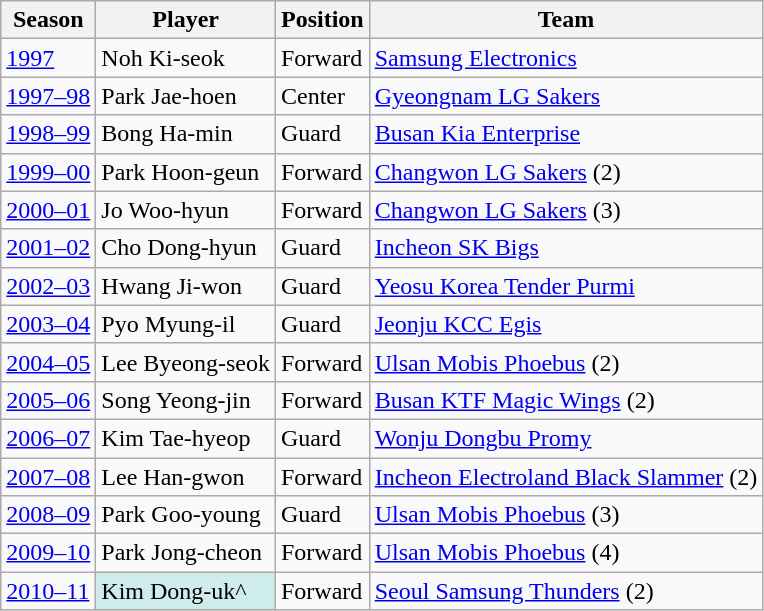<table class="wikitable plainrowheaders sortable" summary="Season (sortable), Player (sortable), Position (sortable), Nationality (sortable) and Team (sortable)">
<tr>
<th scope="col">Season</th>
<th scope="col">Player</th>
<th scope="col">Position</th>
<th scope="col">Team</th>
</tr>
<tr>
<td><a href='#'>1997</a></td>
<td>Noh Ki-seok</td>
<td>Forward</td>
<td><a href='#'>Samsung Electronics</a></td>
</tr>
<tr>
<td><a href='#'>1997–98</a></td>
<td>Park Jae-hoen</td>
<td>Center</td>
<td><a href='#'>Gyeongnam LG Sakers</a></td>
</tr>
<tr>
<td><a href='#'>1998–99</a></td>
<td>Bong Ha-min</td>
<td>Guard</td>
<td><a href='#'>Busan Kia Enterprise</a></td>
</tr>
<tr>
<td><a href='#'>1999–00</a></td>
<td>Park Hoon-geun</td>
<td>Forward</td>
<td><a href='#'>Changwon LG Sakers</a> (2)</td>
</tr>
<tr>
<td><a href='#'>2000–01</a></td>
<td>Jo Woo-hyun</td>
<td>Forward</td>
<td><a href='#'>Changwon LG Sakers</a> (3)</td>
</tr>
<tr>
<td><a href='#'>2001–02</a></td>
<td>Cho Dong-hyun</td>
<td>Guard</td>
<td><a href='#'>Incheon SK Bigs</a></td>
</tr>
<tr>
<td><a href='#'>2002–03</a></td>
<td>Hwang Ji-won</td>
<td>Guard</td>
<td><a href='#'>Yeosu Korea Tender Purmi</a></td>
</tr>
<tr>
<td><a href='#'>2003–04</a></td>
<td>Pyo Myung-il</td>
<td>Guard</td>
<td><a href='#'>Jeonju KCC Egis</a></td>
</tr>
<tr>
<td><a href='#'>2004–05</a></td>
<td>Lee Byeong-seok</td>
<td>Forward</td>
<td><a href='#'>Ulsan Mobis Phoebus</a> (2)</td>
</tr>
<tr>
<td><a href='#'>2005–06</a></td>
<td>Song Yeong-jin</td>
<td>Forward</td>
<td><a href='#'>Busan KTF Magic Wings</a> (2)</td>
</tr>
<tr>
<td><a href='#'>2006–07</a></td>
<td>Kim Tae-hyeop</td>
<td>Guard</td>
<td><a href='#'>Wonju Dongbu Promy</a></td>
</tr>
<tr>
<td><a href='#'>2007–08</a></td>
<td>Lee Han-gwon</td>
<td>Forward</td>
<td><a href='#'>Incheon Electroland Black Slammer</a> (2)</td>
</tr>
<tr>
<td><a href='#'>2008–09</a></td>
<td>Park Goo-young</td>
<td>Guard</td>
<td><a href='#'>Ulsan Mobis Phoebus</a> (3)</td>
</tr>
<tr>
<td><a href='#'>2009–10</a></td>
<td>Park Jong-cheon</td>
<td>Forward</td>
<td><a href='#'>Ulsan Mobis Phoebus</a> (4)</td>
</tr>
<tr>
<td><a href='#'>2010–11</a></td>
<td scope="row" style="background-color:#CFECEC">Kim Dong-uk^</td>
<td>Forward</td>
<td><a href='#'>Seoul Samsung Thunders</a> (2)</td>
</tr>
</table>
